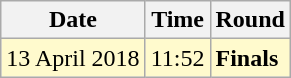<table class="wikitable">
<tr>
<th>Date</th>
<th>Time</th>
<th>Round</th>
</tr>
<tr style=background:lemonchiffon>
<td>13 April 2018</td>
<td>11:52</td>
<td><strong>Finals</strong></td>
</tr>
</table>
